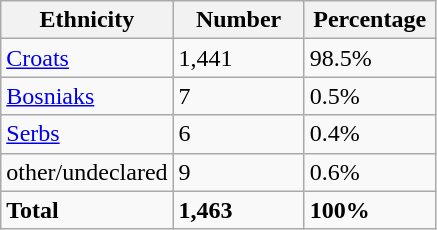<table class="wikitable">
<tr>
<th width="100px">Ethnicity</th>
<th width="80px">Number</th>
<th width="80px">Percentage</th>
</tr>
<tr>
<td><a href='#'>Croats</a></td>
<td>1,441</td>
<td>98.5%</td>
</tr>
<tr>
<td><a href='#'>Bosniaks</a></td>
<td>7</td>
<td>0.5%</td>
</tr>
<tr>
<td><a href='#'>Serbs</a></td>
<td>6</td>
<td>0.4%</td>
</tr>
<tr>
<td>other/undeclared</td>
<td>9</td>
<td>0.6%</td>
</tr>
<tr>
<td><strong>Total</strong></td>
<td><strong>1,463</strong></td>
<td><strong>100%</strong></td>
</tr>
</table>
